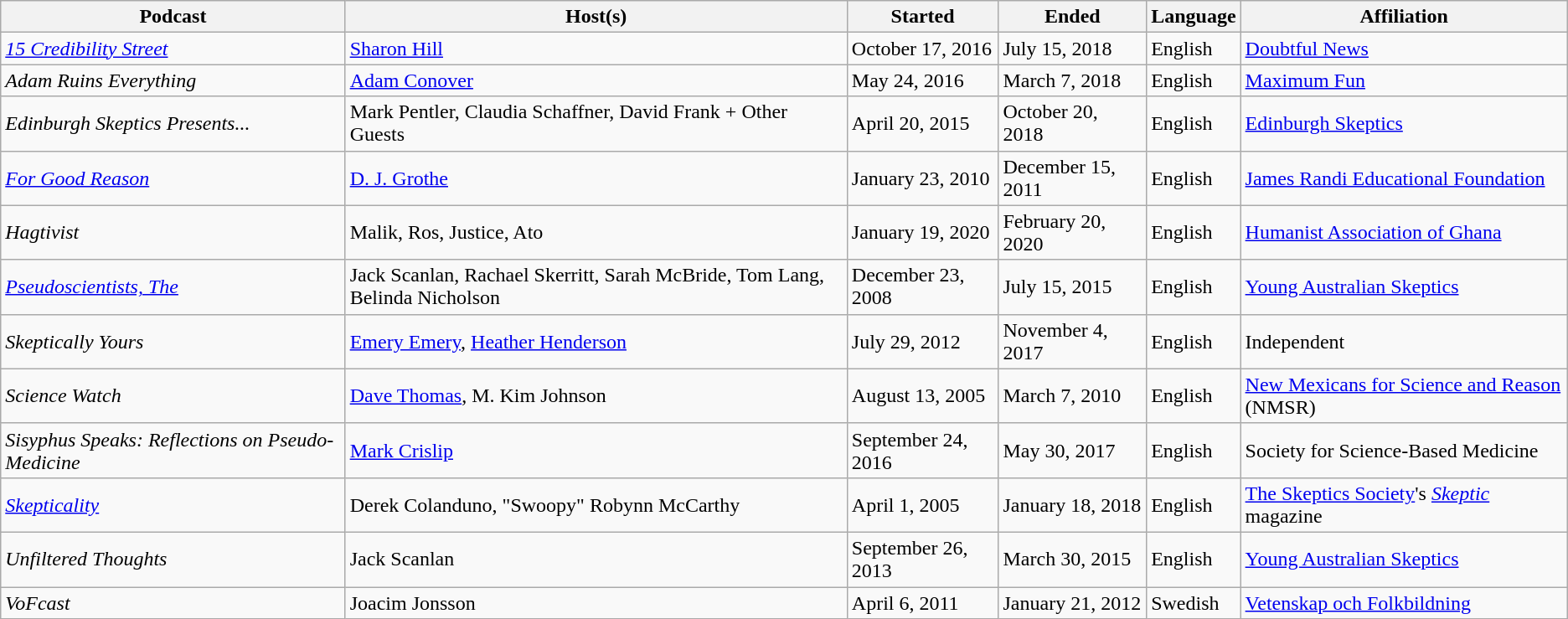<table class="wikitable sortable">
<tr>
<th>Podcast</th>
<th>Host(s)</th>
<th data-sort-type=uslongdate>Started</th>
<th>Ended</th>
<th>Language</th>
<th>Affiliation</th>
</tr>
<tr>
<td><em><a href='#'>15 Credibility Street</a></em></td>
<td><a href='#'>Sharon Hill</a></td>
<td>October 17, 2016</td>
<td>July 15, 2018</td>
<td>English</td>
<td><a href='#'>Doubtful News</a></td>
</tr>
<tr>
<td><em>Adam Ruins Everything</em></td>
<td><a href='#'>Adam Conover</a></td>
<td>May 24, 2016</td>
<td>March 7, 2018</td>
<td>English</td>
<td><a href='#'>Maximum Fun</a></td>
</tr>
<tr>
<td><em>Edinburgh Skeptics Presents...</em></td>
<td>Mark Pentler, Claudia Schaffner, David Frank + Other Guests</td>
<td>April 20, 2015</td>
<td>October 20, 2018</td>
<td>English</td>
<td><a href='#'>Edinburgh Skeptics</a></td>
</tr>
<tr>
<td><em><a href='#'>For Good Reason</a></em></td>
<td><a href='#'>D. J. Grothe</a></td>
<td>January 23, 2010</td>
<td>December 15, 2011</td>
<td>English</td>
<td><a href='#'>James Randi Educational Foundation</a></td>
</tr>
<tr>
<td><em>Hagtivist</em></td>
<td>Malik, Ros, Justice, Ato</td>
<td>January 19, 2020</td>
<td>February 20, 2020</td>
<td>English</td>
<td><a href='#'>Humanist Association of Ghana</a></td>
</tr>
<tr>
<td><em><a href='#'>Pseudoscientists, The</a></em></td>
<td>Jack Scanlan, Rachael Skerritt, Sarah McBride, Tom Lang, Belinda Nicholson</td>
<td>December 23, 2008</td>
<td>July 15, 2015</td>
<td>English</td>
<td><a href='#'>Young Australian Skeptics</a></td>
</tr>
<tr>
<td><em>Skeptically Yours</em></td>
<td><a href='#'>Emery Emery</a>, <a href='#'>Heather Henderson</a></td>
<td>July 29, 2012</td>
<td>November 4, 2017</td>
<td>English</td>
<td>Independent</td>
</tr>
<tr>
<td><em>Science Watch</em></td>
<td><a href='#'>Dave Thomas</a>, M. Kim Johnson</td>
<td>August 13, 2005</td>
<td>March 7, 2010</td>
<td>English</td>
<td><a href='#'>New Mexicans for Science and Reason</a> (NMSR)</td>
</tr>
<tr>
<td><em>Sisyphus Speaks: Reflections on Pseudo-Medicine</em></td>
<td><a href='#'>Mark Crislip</a></td>
<td>September 24, 2016</td>
<td>May 30, 2017</td>
<td>English</td>
<td>Society for Science-Based Medicine</td>
</tr>
<tr>
<td><em><a href='#'>Skepticality</a></em></td>
<td>Derek Colanduno, "Swoopy" Robynn McCarthy</td>
<td>April 1, 2005</td>
<td>January 18, 2018</td>
<td>English</td>
<td><a href='#'>The Skeptics Society</a>'s <em><a href='#'>Skeptic</a></em> magazine</td>
</tr>
<tr>
<td><em>Unfiltered Thoughts</em></td>
<td>Jack Scanlan</td>
<td>September 26, 2013</td>
<td>March 30, 2015</td>
<td>English</td>
<td><a href='#'>Young Australian Skeptics</a></td>
</tr>
<tr>
<td><em>VoFcast</em></td>
<td>Joacim Jonsson</td>
<td>April 6, 2011</td>
<td>January 21, 2012</td>
<td>Swedish</td>
<td><a href='#'>Vetenskap och Folkbildning</a></td>
</tr>
</table>
